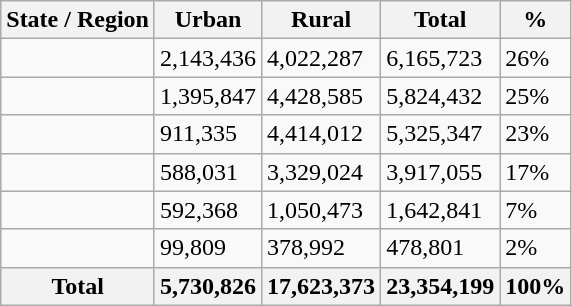<table class="wikitable sortable">
<tr>
<th>State / Region</th>
<th>Urban</th>
<th>Rural</th>
<th>Total</th>
<th>%</th>
</tr>
<tr>
<td></td>
<td>2,143,436</td>
<td>4,022,287</td>
<td>6,165,723</td>
<td>26%</td>
</tr>
<tr>
<td></td>
<td>1,395,847</td>
<td>4,428,585</td>
<td>5,824,432</td>
<td>25%</td>
</tr>
<tr>
<td></td>
<td>911,335</td>
<td>4,414,012</td>
<td>5,325,347</td>
<td>23%</td>
</tr>
<tr>
<td></td>
<td>588,031</td>
<td>3,329,024</td>
<td>3,917,055</td>
<td>17%</td>
</tr>
<tr>
<td></td>
<td>592,368</td>
<td>1,050,473</td>
<td>1,642,841</td>
<td>7%</td>
</tr>
<tr>
<td></td>
<td>99,809</td>
<td>378,992</td>
<td>478,801</td>
<td>2%</td>
</tr>
<tr>
<th>Total</th>
<th>5,730,826</th>
<th>17,623,373</th>
<th>23,354,199</th>
<th>100%</th>
</tr>
</table>
